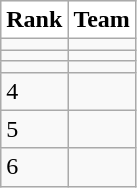<table class="wikitable collapsible">
<tr>
<th style="background:white;">Rank</th>
<th style="background:white;">Team</th>
</tr>
<tr>
<td></td>
<td></td>
</tr>
<tr>
<td></td>
<td></td>
</tr>
<tr>
<td></td>
<td></td>
</tr>
<tr>
<td>4</td>
<td></td>
</tr>
<tr>
<td>5</td>
<td></td>
</tr>
<tr>
<td>6</td>
<td></td>
</tr>
</table>
